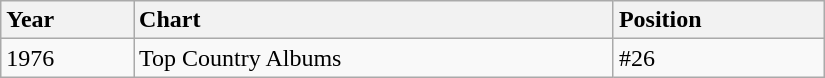<table class="wikitable" style="margin-top: 0" width="550px">
<tr>
<th style="text-align: left">Year</th>
<th style="text-align: left">Chart</th>
<th style="text-align: left">Position</th>
</tr>
<tr>
<td>1976</td>
<td>Top Country Albums</td>
<td>#26</td>
</tr>
</table>
